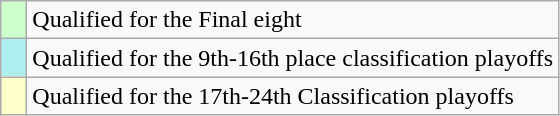<table class="wikitable" style="text-align: left;">
<tr>
<td width="10px" bgcolor="#ccffcc"></td>
<td>Qualified for the Final eight</td>
</tr>
<tr>
<td width="10px" bgcolor="#afeeee"></td>
<td>Qualified for the 9th-16th place classification playoffs</td>
</tr>
<tr>
<td width="10px" bgcolor="#ffffcc"></td>
<td>Qualified for the 17th-24th Classification playoffs</td>
</tr>
</table>
